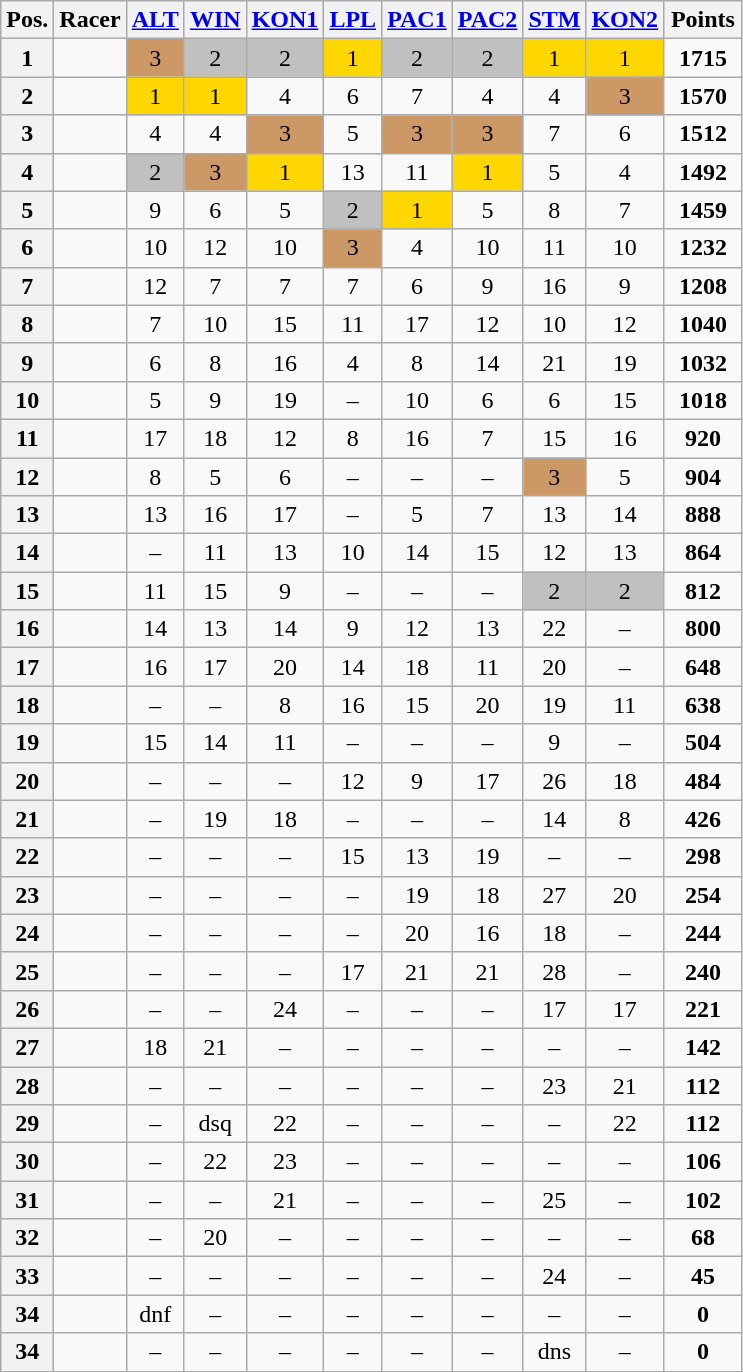<table class="wikitable sortable plainrowheaders" style="text-align:center;">
<tr>
<th scope="col">Pos.</th>
<th scope="col">Racer</th>
<th scope="col"> <a href='#'>ALT</a></th>
<th scope="col"> <a href='#'>WIN</a></th>
<th scope="col"> <a href='#'>KON1</a></th>
<th scope="col"> <a href='#'>LPL</a></th>
<th scope="col"> <a href='#'>PAC1</a></th>
<th scope="col"> <a href='#'>PAC2</a></th>
<th scope="col"> <a href='#'>STM</a></th>
<th scope="col"> <a href='#'>KON2</a></th>
<th style="width:45px;">Points</th>
</tr>
<tr>
<th style="text-align:center;">1</th>
<td align="left"></td>
<td style="background:#c96;">3</td>
<td style="background:silver;">2</td>
<td style="background:silver;">2</td>
<td style="background:gold;">1</td>
<td style="background:silver;">2</td>
<td style="background:silver;">2</td>
<td style="background:gold;">1</td>
<td style="background:gold;">1</td>
<td><strong>1715</strong></td>
</tr>
<tr>
<th style="text-align:center;">2</th>
<td align="left"></td>
<td style="background:gold;">1</td>
<td style="background:gold;">1</td>
<td>4</td>
<td>6</td>
<td>7</td>
<td>4</td>
<td>4</td>
<td style="background:#c96;">3</td>
<td><strong>1570</strong></td>
</tr>
<tr>
<th style="text-align:center;">3</th>
<td align="left"></td>
<td>4</td>
<td>4</td>
<td style="background:#c96;">3</td>
<td>5</td>
<td style="background:#c96;">3</td>
<td style="background:#c96;">3</td>
<td>7</td>
<td>6</td>
<td><strong>1512</strong></td>
</tr>
<tr>
<th style="text-align:center;">4</th>
<td align="left"></td>
<td style="background:silver;">2</td>
<td style="background:#c96;">3</td>
<td style="background:gold;">1</td>
<td>13</td>
<td>11</td>
<td style="background:gold;">1</td>
<td>5</td>
<td>4</td>
<td><strong>1492</strong></td>
</tr>
<tr>
<th style="text-align:center;">5</th>
<td align="left"></td>
<td>9</td>
<td>6</td>
<td>5</td>
<td style="background:silver;">2</td>
<td style="background:gold;">1</td>
<td>5</td>
<td>8</td>
<td>7</td>
<td><strong>1459</strong></td>
</tr>
<tr>
<th style="text-align:center;">6</th>
<td align="left"></td>
<td>10</td>
<td>12</td>
<td>10</td>
<td style="background:#c96;">3</td>
<td>4</td>
<td>10</td>
<td>11</td>
<td>10</td>
<td><strong>1232</strong></td>
</tr>
<tr>
<th style="text-align:center;">7</th>
<td align="left"></td>
<td>12</td>
<td>7</td>
<td>7</td>
<td>7</td>
<td>6</td>
<td>9</td>
<td>16</td>
<td>9</td>
<td><strong>1208</strong></td>
</tr>
<tr>
<th style="text-align:center;">8</th>
<td align="left"></td>
<td>7</td>
<td>10</td>
<td>15</td>
<td>11</td>
<td>17</td>
<td>12</td>
<td>10</td>
<td>12</td>
<td><strong>1040</strong></td>
</tr>
<tr>
<th style="text-align:center;">9</th>
<td align="left"></td>
<td>6</td>
<td>8</td>
<td>16</td>
<td>4</td>
<td>8</td>
<td>14</td>
<td>21</td>
<td>19</td>
<td><strong>1032</strong></td>
</tr>
<tr>
<th style="text-align:center;">10</th>
<td align="left"></td>
<td>5</td>
<td>9</td>
<td>19</td>
<td>–</td>
<td>10</td>
<td>6</td>
<td>6</td>
<td>15</td>
<td><strong>1018</strong></td>
</tr>
<tr>
<th style="text-align:center;">11</th>
<td align="left"></td>
<td>17</td>
<td>18</td>
<td>12</td>
<td>8</td>
<td>16</td>
<td>7</td>
<td>15</td>
<td>16</td>
<td><strong>920</strong></td>
</tr>
<tr>
<th style="text-align:center;">12</th>
<td align="left"></td>
<td>8</td>
<td>5</td>
<td>6</td>
<td>–</td>
<td>–</td>
<td>–</td>
<td style="background:#c96;">3</td>
<td>5</td>
<td><strong>904</strong></td>
</tr>
<tr>
<th style="text-align:center;">13</th>
<td align="left"></td>
<td>13</td>
<td>16</td>
<td>17</td>
<td>–</td>
<td>5</td>
<td>7</td>
<td>13</td>
<td>14</td>
<td><strong>888</strong></td>
</tr>
<tr>
<th style="text-align:center;">14</th>
<td align="left"></td>
<td>–</td>
<td>11</td>
<td>13</td>
<td>10</td>
<td>14</td>
<td>15</td>
<td>12</td>
<td>13</td>
<td><strong>864</strong></td>
</tr>
<tr>
<th style="text-align:center;">15</th>
<td align="left"></td>
<td>11</td>
<td>15</td>
<td>9</td>
<td>–</td>
<td>–</td>
<td>–</td>
<td style="background:silver;">2</td>
<td style="background:silver;">2</td>
<td><strong>812</strong></td>
</tr>
<tr>
<th style="text-align:center;">16</th>
<td align="left"></td>
<td>14</td>
<td>13</td>
<td>14</td>
<td>9</td>
<td>12</td>
<td>13</td>
<td>22</td>
<td>–</td>
<td><strong>800</strong></td>
</tr>
<tr>
<th style="text-align:center;">17</th>
<td align="left"></td>
<td>16</td>
<td>17</td>
<td>20</td>
<td>14</td>
<td>18</td>
<td>11</td>
<td>20</td>
<td>–</td>
<td><strong>648</strong></td>
</tr>
<tr>
<th style="text-align:center;">18</th>
<td align="left"></td>
<td>–</td>
<td>–</td>
<td>8</td>
<td>16</td>
<td>15</td>
<td>20</td>
<td>19</td>
<td>11</td>
<td><strong>638</strong></td>
</tr>
<tr>
<th style="text-align:center;">19</th>
<td align="left"></td>
<td>15</td>
<td>14</td>
<td>11</td>
<td>–</td>
<td>–</td>
<td>–</td>
<td>9</td>
<td>–</td>
<td><strong>504</strong></td>
</tr>
<tr>
<th style="text-align:center;">20</th>
<td align="left"></td>
<td>–</td>
<td>–</td>
<td>–</td>
<td>12</td>
<td>9</td>
<td>17</td>
<td>26</td>
<td>18</td>
<td><strong>484</strong></td>
</tr>
<tr>
<th style="text-align:center;">21</th>
<td align="left"></td>
<td>–</td>
<td>19</td>
<td>18</td>
<td>–</td>
<td>–</td>
<td>–</td>
<td>14</td>
<td>8</td>
<td><strong>426</strong></td>
</tr>
<tr>
<th style="text-align:center;">22</th>
<td align="left"></td>
<td>–</td>
<td>–</td>
<td>–</td>
<td>15</td>
<td>13</td>
<td>19</td>
<td>–</td>
<td>–</td>
<td><strong>298</strong></td>
</tr>
<tr>
<th style="text-align:center;">23</th>
<td align="left"></td>
<td>–</td>
<td>–</td>
<td>–</td>
<td>–</td>
<td>19</td>
<td>18</td>
<td>27</td>
<td>20</td>
<td><strong>254</strong></td>
</tr>
<tr>
<th style="text-align:center;">24</th>
<td align="left"></td>
<td>–</td>
<td>–</td>
<td>–</td>
<td>–</td>
<td>20</td>
<td>16</td>
<td>18</td>
<td>–</td>
<td><strong>244</strong></td>
</tr>
<tr>
<th style="text-align:center;">25</th>
<td align="left"></td>
<td>–</td>
<td>–</td>
<td>–</td>
<td>17</td>
<td>21</td>
<td>21</td>
<td>28</td>
<td>–</td>
<td><strong>240</strong></td>
</tr>
<tr>
<th style="text-align:center;">26</th>
<td align="left"></td>
<td>–</td>
<td>–</td>
<td>24</td>
<td>–</td>
<td>–</td>
<td>–</td>
<td>17</td>
<td>17</td>
<td><strong>221</strong></td>
</tr>
<tr>
<th style="text-align:center;">27</th>
<td align="left"></td>
<td>18</td>
<td>21</td>
<td>–</td>
<td>–</td>
<td>–</td>
<td>–</td>
<td>–</td>
<td>–</td>
<td><strong>142</strong></td>
</tr>
<tr>
<th style="text-align:center;">28</th>
<td align="left"></td>
<td>–</td>
<td>–</td>
<td>–</td>
<td>–</td>
<td>–</td>
<td>–</td>
<td>23</td>
<td>21</td>
<td><strong>112</strong></td>
</tr>
<tr>
<th style="text-align:center;">29</th>
<td align="left"></td>
<td>–</td>
<td>dsq</td>
<td>22</td>
<td>–</td>
<td>–</td>
<td>–</td>
<td>–</td>
<td>22</td>
<td><strong>112</strong></td>
</tr>
<tr>
<th style="text-align:center;">30</th>
<td align="left"></td>
<td>–</td>
<td>22</td>
<td>23</td>
<td>–</td>
<td>–</td>
<td>–</td>
<td>–</td>
<td>–</td>
<td><strong>106</strong></td>
</tr>
<tr>
<th style="text-align:center;">31</th>
<td align="left"></td>
<td>–</td>
<td>–</td>
<td>21</td>
<td>–</td>
<td>–</td>
<td>–</td>
<td>25</td>
<td>–</td>
<td><strong>102</strong></td>
</tr>
<tr>
<th style="text-align:center;">32</th>
<td align="left"></td>
<td>–</td>
<td>20</td>
<td>–</td>
<td>–</td>
<td>–</td>
<td>–</td>
<td>–</td>
<td>–</td>
<td><strong>68</strong></td>
</tr>
<tr>
<th style="text-align:center;">33</th>
<td align="left"></td>
<td>–</td>
<td>–</td>
<td>–</td>
<td>–</td>
<td>–</td>
<td>–</td>
<td>24</td>
<td>–</td>
<td><strong>45</strong></td>
</tr>
<tr>
<th style="text-align:center;">34</th>
<td align="left"></td>
<td>dnf</td>
<td>–</td>
<td>–</td>
<td>–</td>
<td>–</td>
<td>–</td>
<td>–</td>
<td>–</td>
<td><strong>0</strong></td>
</tr>
<tr>
<th style="text-align:center;">34</th>
<td align="left"></td>
<td>–</td>
<td>–</td>
<td>–</td>
<td>–</td>
<td>–</td>
<td>–</td>
<td>dns</td>
<td>–</td>
<td><strong>0</strong></td>
</tr>
</table>
